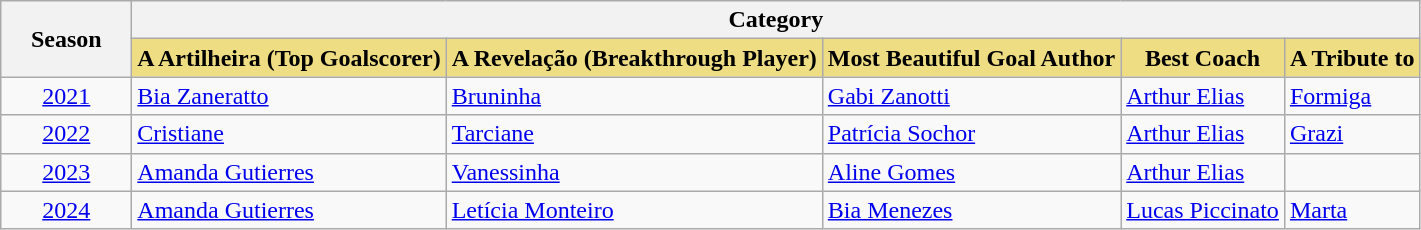<table class="wikitable">
<tr>
<th width="80" rowspan="2">Season</th>
<th colspan="6">Category</th>
</tr>
<tr>
<th style="background-color: #eedd82">A Artilheira (Top Goalscorer)</th>
<th style="background-color: #eedd82">A Revelação (Breakthrough Player)</th>
<th style="background-color: #eedd82">Most Beautiful Goal Author</th>
<th style="background-color: #eedd82">Best Coach</th>
<th style="background-color: #eedd82">A Tribute to</th>
</tr>
<tr>
<td align="center"><a href='#'>2021</a></td>
<td> <a href='#'>Bia Zaneratto</a> </td>
<td> <a href='#'>Bruninha</a> </td>
<td> <a href='#'>Gabi Zanotti</a> </td>
<td> <a href='#'>Arthur Elias</a> </td>
<td> <a href='#'>Formiga</a></td>
</tr>
<tr>
<td align="center"><a href='#'>2022</a></td>
<td> <a href='#'>Cristiane</a> </td>
<td> <a href='#'>Tarciane</a> </td>
<td> <a href='#'>Patrícia Sochor</a> </td>
<td> <a href='#'>Arthur Elias</a> </td>
<td> <a href='#'>Grazi</a> </td>
</tr>
<tr>
<td align="center"><a href='#'>2023</a></td>
<td> <a href='#'>Amanda Gutierres</a> </td>
<td> <a href='#'>Vanessinha</a> </td>
<td> <a href='#'>Aline Gomes</a> </td>
<td> <a href='#'>Arthur Elias</a> </td>
<td></td>
</tr>
<tr>
<td align="center"><a href='#'>2024</a></td>
<td> <a href='#'>Amanda Gutierres</a> </td>
<td> <a href='#'>Letícia Monteiro</a> </td>
<td> <a href='#'>Bia Menezes</a> </td>
<td> <a href='#'>Lucas Piccinato</a> </td>
<td> <a href='#'>Marta</a></td>
</tr>
</table>
